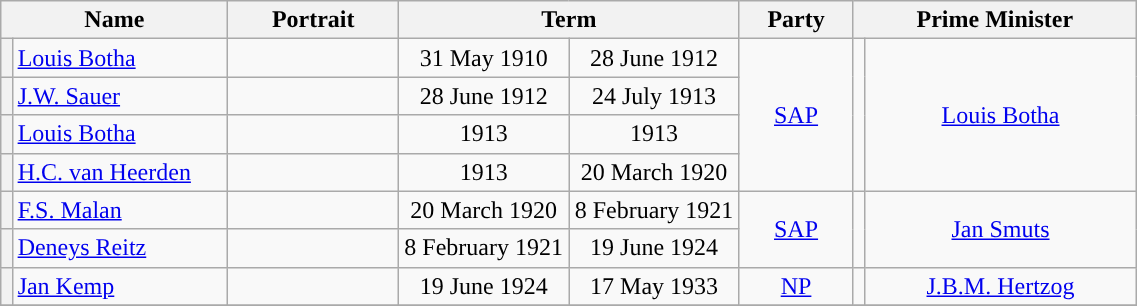<table class="wikitable" width=60%>
<tr>
<th colspan=2 width=20%>Name</th>
<th width=75>Portrait</th>
<th colspan=2 width=30%>Term</th>
<th width=10%>Party</th>
<th colspan=2 width=25%>Prime Minister</th>
</tr>
<tr style="text-align:center">
<th style="width:1%;background-color: "></th>
<td align=left><a href='#'>Louis Botha</a></td>
<td></td>
<td>31 May 1910</td>
<td>28 June 1912</td>
<td rowspan=4><a href='#'>SAP</a></td>
<td rowspan=4 style="width:1%;background-color: "></td>
<td rowspan=4><a href='#'>Louis Botha</a><br></td>
</tr>
<tr style="text-align:center">
<th style="width:1%;background-color: "></th>
<td align=left><a href='#'>J.W. Sauer</a></td>
<td></td>
<td>28 June 1912</td>
<td>24 July 1913</td>
</tr>
<tr style="text-align:center">
<th style="width:1%;background-color: "></th>
<td align=left><a href='#'>Louis Botha</a></td>
<td></td>
<td>1913</td>
<td>1913</td>
</tr>
<tr style="text-align:center">
<th style="width:1%;background-color: "></th>
<td align=left><a href='#'>H.C. van Heerden</a></td>
<td></td>
<td>1913</td>
<td>20 March 1920</td>
</tr>
<tr style="text-align:center">
<th style="width:1%;background-color: "></th>
<td align=left><a href='#'>F.S. Malan</a></td>
<td align=center></td>
<td>20 March 1920</td>
<td>8 February 1921</td>
<td rowspan=2><a href='#'>SAP</a></td>
<td rowspan=2 style="width:1%;background-color: "></td>
<td rowspan=2><a href='#'>Jan Smuts</a> <br></td>
</tr>
<tr style="text-align:center">
<th style="width:1%;background-color: "></th>
<td align=left><a href='#'>Deneys Reitz</a></td>
<td></td>
<td>8 February 1921</td>
<td>19 June 1924</td>
</tr>
<tr style="text-align:center">
<th style="width:1%;background-color: "></th>
<td align=left><a href='#'>Jan Kemp</a></td>
<td></td>
<td>19 June 1924</td>
<td>17 May 1933</td>
<td><a href='#'>NP</a></td>
<td style="width:1%;background-color: "></td>
<td><a href='#'>J.B.M. Hertzog</a><br> </td>
</tr>
<tr>
</tr>
</table>
